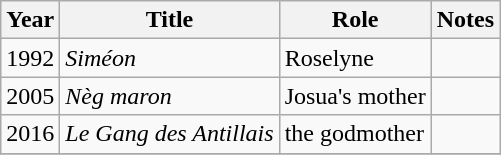<table class="wikitable sortable">
<tr>
<th>Year</th>
<th>Title</th>
<th>Role</th>
<th>Notes</th>
</tr>
<tr>
<td>1992</td>
<td><em>Siméon</em></td>
<td>Roselyne</td>
<td></td>
</tr>
<tr>
<td>2005</td>
<td><em>Nèg maron</em></td>
<td>Josua's mother</td>
<td></td>
</tr>
<tr>
<td>2016</td>
<td><em>Le Gang des Antillais</em></td>
<td>the godmother</td>
<td></td>
</tr>
<tr>
</tr>
</table>
